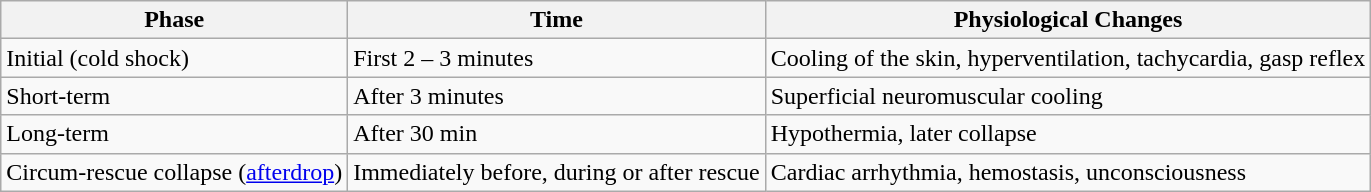<table class="wikitable">
<tr>
<th>Phase</th>
<th>Time</th>
<th><strong>Physiological Changes</strong></th>
</tr>
<tr>
<td>Initial (cold shock)</td>
<td>First 2 – 3 minutes</td>
<td>Cooling of the skin, hyperventilation, tachycardia, gasp reflex</td>
</tr>
<tr>
<td>Short-term</td>
<td>After 3 minutes</td>
<td>Superficial neuromuscular cooling</td>
</tr>
<tr>
<td>Long-term</td>
<td>After 30 min</td>
<td>Hypothermia, later collapse</td>
</tr>
<tr>
<td>Circum-rescue collapse (<a href='#'>afterdrop</a>)</td>
<td>Immediately before, during or after rescue</td>
<td>Cardiac arrhythmia, hemostasis, unconsciousness</td>
</tr>
</table>
